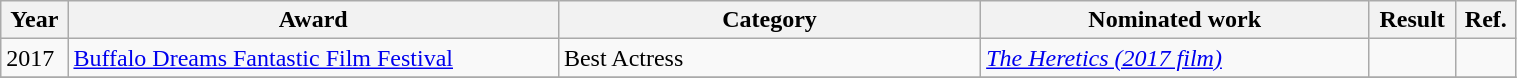<table width="80%" class="wikitable">
<tr>
<th width="10">Year</th>
<th width="280">Award</th>
<th width="240">Category</th>
<th width="220">Nominated work</th>
<th width="30">Result</th>
<th width="10">Ref.</th>
</tr>
<tr>
<td>2017</td>
<td><a href='#'>Buffalo Dreams Fantastic Film Festival</a></td>
<td>Best Actress</td>
<td><em><a href='#'>The Heretics (2017 film)</a></em></td>
<td></td>
<td></td>
</tr>
<tr>
</tr>
</table>
